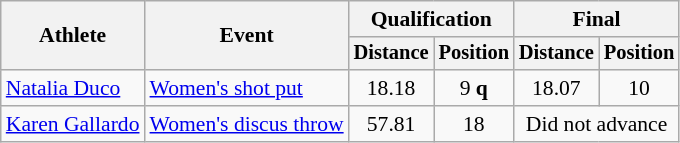<table class=wikitable style="font-size:90%">
<tr>
<th rowspan="2">Athlete</th>
<th rowspan="2">Event</th>
<th colspan="2">Qualification</th>
<th colspan="2">Final</th>
</tr>
<tr style="font-size:95%">
<th>Distance</th>
<th>Position</th>
<th>Distance</th>
<th>Position</th>
</tr>
<tr align=center>
<td align=left><a href='#'>Natalia Duco</a></td>
<td align=left><a href='#'>Women's shot put</a></td>
<td>18.18</td>
<td>9 <strong>q</strong></td>
<td>18.07</td>
<td>10</td>
</tr>
<tr align=center>
<td align=left><a href='#'>Karen Gallardo</a></td>
<td align=left><a href='#'>Women's discus throw</a></td>
<td>57.81</td>
<td>18</td>
<td colspan=2>Did not advance</td>
</tr>
</table>
